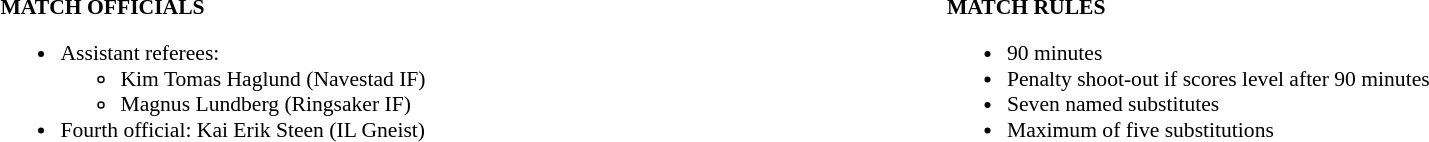<table width=100% style="font-size: 90%">
<tr>
<td width=50% valign=top><br><strong>MATCH OFFICIALS</strong><ul><li>Assistant referees:<ul><li>Kim Tomas Haglund (Navestad IF)</li><li>Magnus Lundberg (Ringsaker IF)</li></ul></li><li>Fourth official: Kai Erik Steen (IL Gneist)</li></ul></td>
<td width=50% valign=top><br><strong>MATCH RULES</strong><ul><li>90 minutes</li><li>Penalty shoot-out if scores level after 90 minutes</li><li>Seven named substitutes</li><li>Maximum of five substitutions</li></ul></td>
</tr>
</table>
